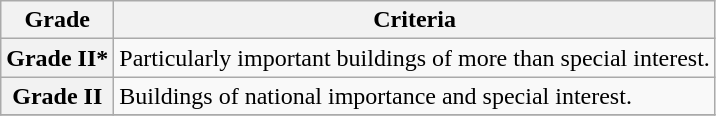<table class="wikitable" border="1">
<tr>
<th>Grade</th>
<th>Criteria</th>
</tr>
<tr>
<th>Grade II*</th>
<td>Particularly important buildings of more than special interest.</td>
</tr>
<tr>
<th>Grade II</th>
<td>Buildings of national importance and special interest.</td>
</tr>
<tr>
</tr>
</table>
